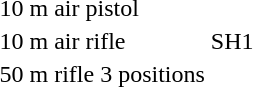<table>
<tr>
<td>10 m air pistol</td>
<td rowspan=3>SH1</td>
<td></td>
<td></td>
<td></td>
</tr>
<tr>
<td>10 m air rifle</td>
<td></td>
<td></td>
<td></td>
</tr>
<tr>
<td>50 m rifle 3 positions</td>
<td></td>
<td></td>
<td></td>
</tr>
</table>
